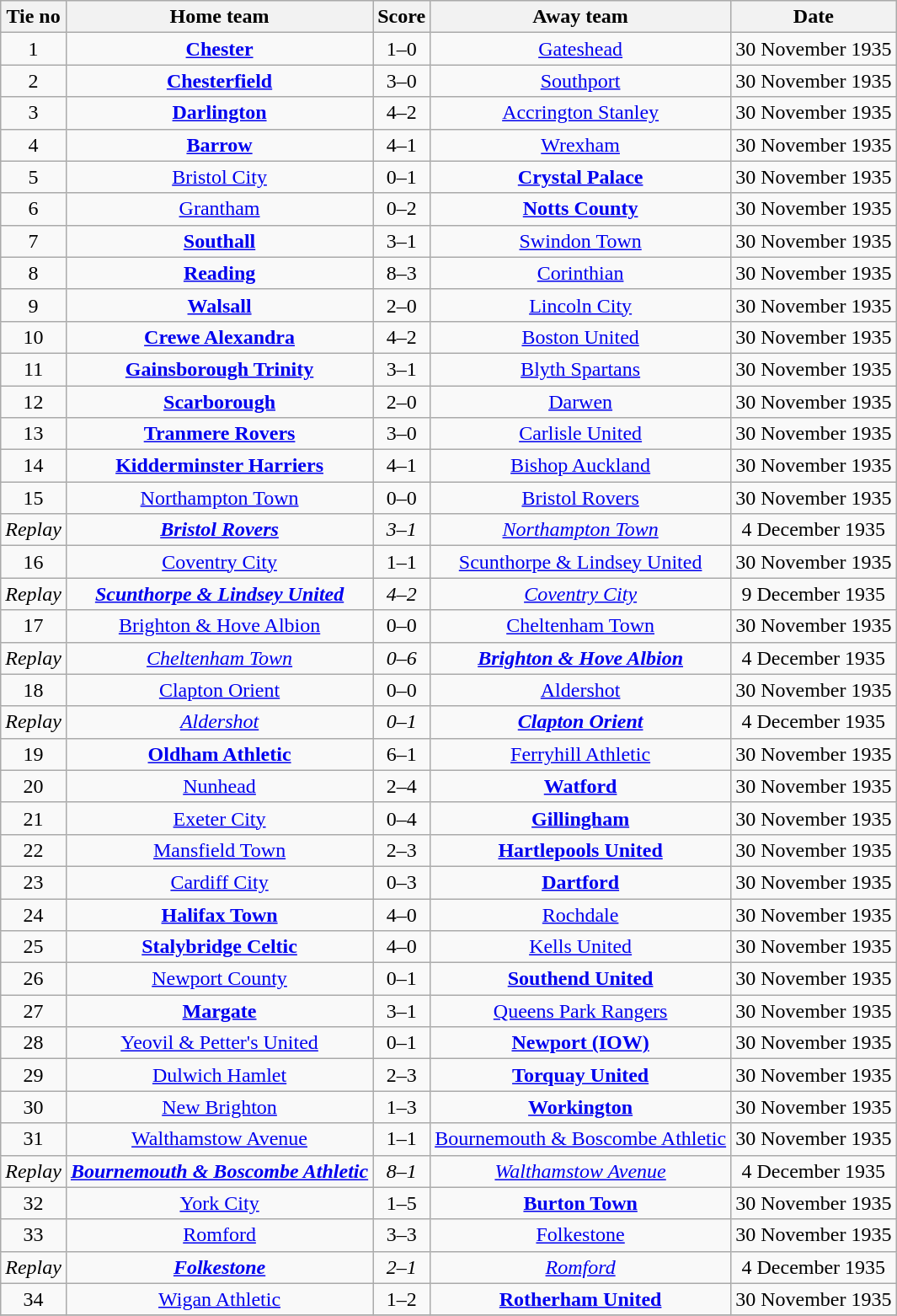<table class="wikitable" style="text-align: center">
<tr>
<th>Tie no</th>
<th>Home team</th>
<th>Score</th>
<th>Away team</th>
<th>Date</th>
</tr>
<tr>
<td>1</td>
<td><strong><a href='#'>Chester</a></strong></td>
<td>1–0</td>
<td><a href='#'>Gateshead</a></td>
<td>30 November 1935</td>
</tr>
<tr>
<td>2</td>
<td><strong><a href='#'>Chesterfield</a></strong></td>
<td>3–0</td>
<td><a href='#'>Southport</a></td>
<td>30 November 1935</td>
</tr>
<tr>
<td>3</td>
<td><strong><a href='#'>Darlington</a></strong></td>
<td>4–2</td>
<td><a href='#'>Accrington Stanley</a></td>
<td>30 November 1935</td>
</tr>
<tr>
<td>4</td>
<td><strong><a href='#'>Barrow</a></strong></td>
<td>4–1</td>
<td><a href='#'>Wrexham</a></td>
<td>30 November 1935</td>
</tr>
<tr>
<td>5</td>
<td><a href='#'>Bristol City</a></td>
<td>0–1</td>
<td><strong><a href='#'>Crystal Palace</a></strong></td>
<td>30 November 1935</td>
</tr>
<tr>
<td>6</td>
<td><a href='#'>Grantham</a></td>
<td>0–2</td>
<td><strong><a href='#'>Notts County</a></strong></td>
<td>30 November 1935</td>
</tr>
<tr>
<td>7</td>
<td><strong><a href='#'>Southall</a></strong></td>
<td>3–1</td>
<td><a href='#'>Swindon Town</a></td>
<td>30 November 1935</td>
</tr>
<tr>
<td>8</td>
<td><strong><a href='#'>Reading</a></strong></td>
<td>8–3</td>
<td><a href='#'>Corinthian</a></td>
<td>30 November 1935</td>
</tr>
<tr>
<td>9</td>
<td><strong><a href='#'>Walsall</a></strong></td>
<td>2–0</td>
<td><a href='#'>Lincoln City</a></td>
<td>30 November 1935</td>
</tr>
<tr>
<td>10</td>
<td><strong><a href='#'>Crewe Alexandra</a></strong></td>
<td>4–2</td>
<td><a href='#'>Boston United</a></td>
<td>30 November 1935</td>
</tr>
<tr>
<td>11</td>
<td><strong><a href='#'>Gainsborough Trinity</a></strong></td>
<td>3–1</td>
<td><a href='#'>Blyth Spartans</a></td>
<td>30 November 1935</td>
</tr>
<tr>
<td>12</td>
<td><strong><a href='#'>Scarborough</a></strong></td>
<td>2–0</td>
<td><a href='#'>Darwen</a></td>
<td>30 November 1935</td>
</tr>
<tr>
<td>13</td>
<td><strong><a href='#'>Tranmere Rovers</a></strong></td>
<td>3–0</td>
<td><a href='#'>Carlisle United</a></td>
<td>30 November 1935</td>
</tr>
<tr>
<td>14</td>
<td><strong><a href='#'>Kidderminster Harriers</a></strong></td>
<td>4–1</td>
<td><a href='#'>Bishop Auckland</a></td>
<td>30 November 1935</td>
</tr>
<tr>
<td>15</td>
<td><a href='#'>Northampton Town</a></td>
<td>0–0</td>
<td><a href='#'>Bristol Rovers</a></td>
<td>30 November 1935</td>
</tr>
<tr>
<td><em>Replay</em></td>
<td><strong><em><a href='#'>Bristol Rovers</a></em></strong></td>
<td><em>3–1</em></td>
<td><em><a href='#'>Northampton Town</a></em></td>
<td>4 December 1935</td>
</tr>
<tr>
<td>16</td>
<td><a href='#'>Coventry City</a></td>
<td>1–1</td>
<td><a href='#'>Scunthorpe & Lindsey United</a></td>
<td>30 November 1935</td>
</tr>
<tr>
<td><em>Replay</em></td>
<td><strong><em><a href='#'>Scunthorpe & Lindsey United</a></em></strong></td>
<td><em>4–2</em></td>
<td><em><a href='#'>Coventry City</a></em></td>
<td>9 December 1935</td>
</tr>
<tr>
<td>17</td>
<td><a href='#'>Brighton & Hove Albion</a></td>
<td>0–0</td>
<td><a href='#'>Cheltenham Town</a></td>
<td>30 November 1935</td>
</tr>
<tr>
<td><em>Replay</em></td>
<td><em><a href='#'>Cheltenham Town</a></em></td>
<td><em>0–6</em></td>
<td><strong><em><a href='#'>Brighton & Hove Albion</a></em></strong></td>
<td>4 December 1935</td>
</tr>
<tr>
<td>18</td>
<td><a href='#'>Clapton Orient</a></td>
<td>0–0</td>
<td><a href='#'>Aldershot</a></td>
<td>30 November 1935</td>
</tr>
<tr>
<td><em>Replay</em></td>
<td><em><a href='#'>Aldershot</a></em></td>
<td><em>0–1</em></td>
<td><strong><em><a href='#'>Clapton Orient</a></em></strong></td>
<td>4 December 1935</td>
</tr>
<tr>
<td>19</td>
<td><strong><a href='#'>Oldham Athletic</a></strong></td>
<td>6–1</td>
<td><a href='#'>Ferryhill Athletic</a></td>
<td>30 November 1935</td>
</tr>
<tr>
<td>20</td>
<td><a href='#'>Nunhead</a></td>
<td>2–4</td>
<td><strong><a href='#'>Watford</a></strong></td>
<td>30 November 1935</td>
</tr>
<tr>
<td>21</td>
<td><a href='#'>Exeter City</a></td>
<td>0–4</td>
<td><strong><a href='#'>Gillingham</a></strong></td>
<td>30 November 1935</td>
</tr>
<tr>
<td>22</td>
<td><a href='#'>Mansfield Town</a></td>
<td>2–3</td>
<td><strong><a href='#'>Hartlepools United</a></strong></td>
<td>30 November 1935</td>
</tr>
<tr>
<td>23</td>
<td><a href='#'>Cardiff City</a></td>
<td>0–3</td>
<td><strong><a href='#'>Dartford</a></strong></td>
<td>30 November 1935</td>
</tr>
<tr>
<td>24</td>
<td><strong><a href='#'>Halifax Town</a></strong></td>
<td>4–0</td>
<td><a href='#'>Rochdale</a></td>
<td>30 November 1935</td>
</tr>
<tr>
<td>25</td>
<td><strong><a href='#'>Stalybridge Celtic</a></strong></td>
<td>4–0</td>
<td><a href='#'>Kells United</a></td>
<td>30 November 1935</td>
</tr>
<tr>
<td>26</td>
<td><a href='#'>Newport County</a></td>
<td>0–1</td>
<td><strong><a href='#'>Southend United</a></strong></td>
<td>30 November 1935</td>
</tr>
<tr>
<td>27</td>
<td><strong><a href='#'>Margate</a></strong></td>
<td>3–1</td>
<td><a href='#'>Queens Park Rangers</a></td>
<td>30 November 1935</td>
</tr>
<tr>
<td>28</td>
<td><a href='#'>Yeovil & Petter's United</a></td>
<td>0–1</td>
<td><strong><a href='#'>Newport (IOW)</a></strong></td>
<td>30 November 1935</td>
</tr>
<tr>
<td>29</td>
<td><a href='#'>Dulwich Hamlet</a></td>
<td>2–3</td>
<td><strong><a href='#'>Torquay United</a></strong></td>
<td>30 November 1935</td>
</tr>
<tr>
<td>30</td>
<td><a href='#'>New Brighton</a></td>
<td>1–3</td>
<td><strong><a href='#'>Workington</a></strong></td>
<td>30 November 1935</td>
</tr>
<tr>
<td>31</td>
<td><a href='#'>Walthamstow Avenue</a></td>
<td>1–1</td>
<td><a href='#'>Bournemouth & Boscombe Athletic</a></td>
<td>30 November 1935</td>
</tr>
<tr>
<td><em>Replay</em></td>
<td><strong><em><a href='#'>Bournemouth & Boscombe Athletic</a></em></strong></td>
<td><em>8–1</em></td>
<td><em><a href='#'>Walthamstow Avenue</a></em></td>
<td>4 December 1935</td>
</tr>
<tr>
<td>32</td>
<td><a href='#'>York City</a></td>
<td>1–5</td>
<td><strong><a href='#'>Burton Town</a></strong></td>
<td>30 November 1935</td>
</tr>
<tr>
<td>33</td>
<td><a href='#'>Romford</a></td>
<td>3–3</td>
<td><a href='#'>Folkestone</a></td>
<td>30 November 1935</td>
</tr>
<tr>
<td><em>Replay</em></td>
<td><strong><em><a href='#'>Folkestone</a></em></strong></td>
<td><em>2–1</em></td>
<td><em><a href='#'>Romford</a></em></td>
<td>4 December 1935</td>
</tr>
<tr>
<td>34</td>
<td><a href='#'>Wigan Athletic</a></td>
<td>1–2</td>
<td><strong><a href='#'>Rotherham United</a></strong></td>
<td>30 November 1935</td>
</tr>
<tr>
</tr>
</table>
